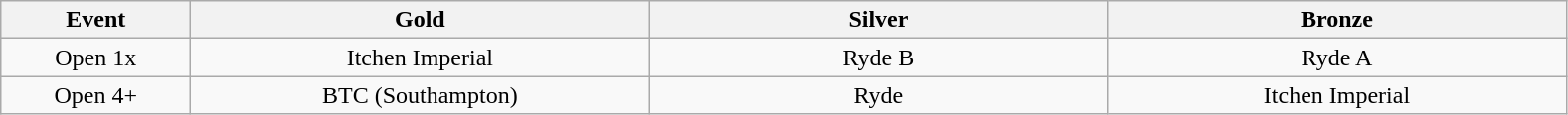<table class="wikitable" style="text-align:center">
<tr>
<th width=120>Event</th>
<th width=300>Gold</th>
<th width=300>Silver</th>
<th width=300>Bronze</th>
</tr>
<tr>
<td>Open 1x</td>
<td>Itchen Imperial</td>
<td>Ryde B</td>
<td>Ryde A</td>
</tr>
<tr>
<td>Open 4+</td>
<td>BTC (Southampton)</td>
<td>Ryde</td>
<td>Itchen Imperial</td>
</tr>
</table>
